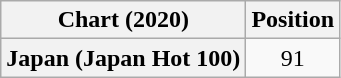<table class="wikitable plainrowheaders" style="text-align:center">
<tr>
<th scope="col">Chart (2020)</th>
<th scope="col">Position</th>
</tr>
<tr>
<th scope="row">Japan (Japan Hot 100)</th>
<td>91</td>
</tr>
</table>
